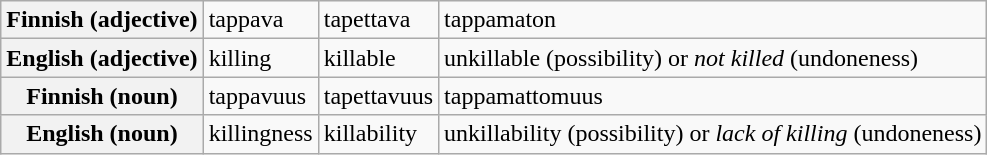<table border="1" class="wikitable">
<tr>
<th>Finnish (adjective)</th>
<td>tappava</td>
<td>tapettava</td>
<td>tappamaton</td>
</tr>
<tr>
<th>English (adjective)</th>
<td>killing</td>
<td>killable</td>
<td>unkillable (possibility) or <em>not killed</em> (undoneness)</td>
</tr>
<tr>
<th>Finnish (noun)</th>
<td>tappavuus</td>
<td>tapettavuus</td>
<td>tappamattomuus</td>
</tr>
<tr>
<th>English (noun)</th>
<td>killingness</td>
<td>killability</td>
<td>unkillability (possibility) or <em>lack of killing</em> (undoneness)</td>
</tr>
</table>
